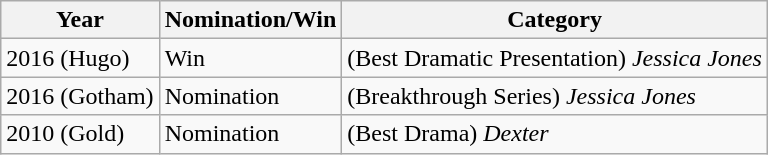<table class="wikitable">
<tr>
<th>Year</th>
<th>Nomination/Win</th>
<th>Category</th>
</tr>
<tr>
<td>2016 (Hugo)</td>
<td>Win</td>
<td>(Best Dramatic Presentation) <em>Jessica Jones</em></td>
</tr>
<tr>
<td>2016 (Gotham)</td>
<td>Nomination</td>
<td>(Breakthrough Series) <em>Jessica Jones</em></td>
</tr>
<tr>
<td>2010 (Gold)</td>
<td>Nomination</td>
<td>(Best Drama) <em>Dexter</em></td>
</tr>
</table>
